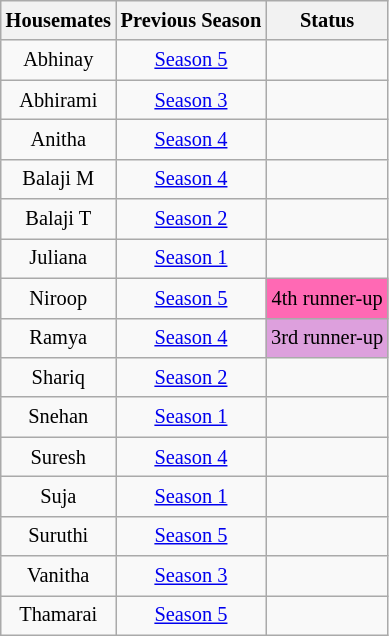<table class="wikitable sortable" style=" text-align:center; font-size:85%; line-height:20px; width:auto;">
<tr>
<th>Housemates</th>
<th>Previous Season</th>
<th>Status</th>
</tr>
<tr>
<td>Abhinay</td>
<td><a href='#'>Season 5</a></td>
<td></td>
</tr>
<tr>
<td>Abhirami</td>
<td><a href='#'>Season 3</a></td>
<td></td>
</tr>
<tr>
<td>Anitha</td>
<td><a href='#'>Season 4</a></td>
<td></td>
</tr>
<tr>
<td>Balaji M</td>
<td><a href='#'>Season 4</a></td>
<td></td>
</tr>
<tr>
<td>Balaji T</td>
<td><a href='#'>Season 2</a></td>
<td></td>
</tr>
<tr>
<td>Juliana</td>
<td><a href='#'>Season 1</a></td>
<td></td>
</tr>
<tr>
<td>Niroop</td>
<td><a href='#'>Season 5</a></td>
<td style="background:#FF69B4; text-align:center;">4th runner-up</td>
</tr>
<tr>
<td>Ramya</td>
<td><a href='#'>Season 4</a></td>
<td style="background:#DDA0DD; text-align:center;">3rd runner-up</td>
</tr>
<tr>
<td>Shariq</td>
<td><a href='#'>Season 2</a></td>
<td></td>
</tr>
<tr>
<td>Snehan</td>
<td><a href='#'>Season 1</a></td>
<td></td>
</tr>
<tr>
<td>Suresh</td>
<td><a href='#'>Season 4</a></td>
<td></td>
</tr>
<tr>
<td>Suja</td>
<td><a href='#'>Season 1</a></td>
<td></td>
</tr>
<tr>
<td>Suruthi</td>
<td><a href='#'>Season 5</a></td>
<td></td>
</tr>
<tr>
<td>Vanitha</td>
<td><a href='#'>Season 3</a></td>
<td></td>
</tr>
<tr>
<td>Thamarai</td>
<td><a href='#'>Season 5</a></td>
<td></td>
</tr>
</table>
